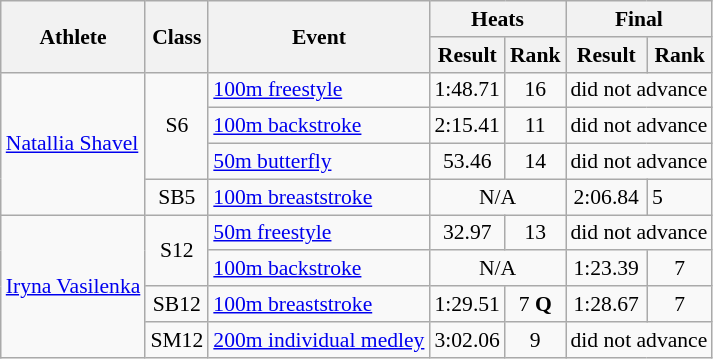<table class=wikitable style="font-size:90%">
<tr>
<th rowspan="2">Athlete</th>
<th rowspan="2">Class</th>
<th rowspan="2">Event</th>
<th colspan="2">Heats</th>
<th colspan="2">Final</th>
</tr>
<tr>
<th>Result</th>
<th>Rank</th>
<th>Result</th>
<th>Rank</th>
</tr>
<tr>
<td rowspan="4"><a href='#'>Natallia Shavel</a></td>
<td rowspan="3" style="text-align:center;">S6</td>
<td><a href='#'>100m freestyle</a></td>
<td style="text-align:center;">1:48.71</td>
<td style="text-align:center;">16</td>
<td style="text-align:center;" colspan="2">did not advance</td>
</tr>
<tr>
<td><a href='#'>100m backstroke</a></td>
<td style="text-align:center;">2:15.41</td>
<td style="text-align:center;">11</td>
<td style="text-align:center;" colspan="2">did not advance</td>
</tr>
<tr>
<td><a href='#'>50m butterfly</a></td>
<td style="text-align:center;">53.46</td>
<td style="text-align:center;">14</td>
<td style="text-align:center;" colspan="2">did not advance</td>
</tr>
<tr>
<td style="text-align:center;">SB5</td>
<td><a href='#'>100m breaststroke</a></td>
<td style="text-align:center;" colspan="2">N/A</td>
<td style="text-align:center;">2:06.84</td>
<td style="text-align;center;">5</td>
</tr>
<tr>
<td rowspan="4"><a href='#'>Iryna Vasilenka</a></td>
<td rowspan="2" style="text-align:center;">S12</td>
<td><a href='#'>50m freestyle</a></td>
<td style="text-align:center;">32.97</td>
<td style="text-align:center;">13</td>
<td style="text-align:center;" colspan="2">did not advance</td>
</tr>
<tr>
<td><a href='#'>100m backstroke</a></td>
<td style="text-align:center;" colspan="2">N/A</td>
<td style="text-align:center;">1:23.39</td>
<td style="text-align:center;">7</td>
</tr>
<tr>
<td style="text-align:center;">SB12</td>
<td><a href='#'>100m breaststroke</a></td>
<td style="text-align:center;">1:29.51</td>
<td style="text-align:center;">7 <strong>Q</strong></td>
<td style="text-align:center;">1:28.67</td>
<td style="text-align:center;">7</td>
</tr>
<tr>
<td style="text-align:center;">SM12</td>
<td><a href='#'>200m individual medley</a></td>
<td style="text-align:center;">3:02.06</td>
<td style="text-align:center;">9</td>
<td style="text-align:center;" colspan="2">did not advance</td>
</tr>
</table>
